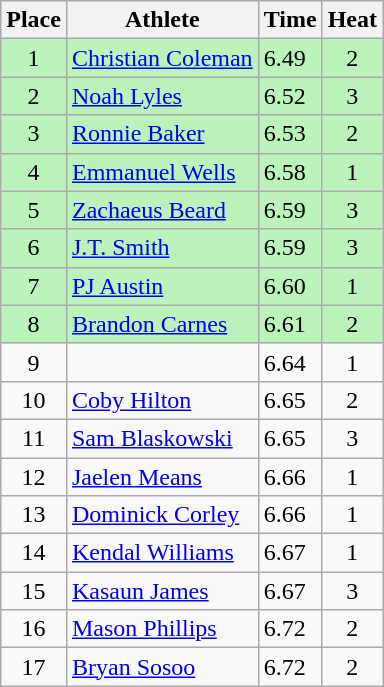<table class="wikitable">
<tr>
<th>Place</th>
<th>Athlete</th>
<th>Time</th>
<th>Heat</th>
</tr>
<tr bgcolor=#bbf3bb>
<td align=center>1</td>
<td><a href='#'>Christian Coleman</a></td>
<td>6.49</td>
<td align=center>2</td>
</tr>
<tr bgcolor=#bbf3bb>
<td align=center>2</td>
<td><a href='#'>Noah Lyles</a></td>
<td>6.52</td>
<td align=center>3</td>
</tr>
<tr bgcolor=#bbf3bb>
<td align=center>3</td>
<td><a href='#'>Ronnie Baker</a></td>
<td>6.53</td>
<td align=center>2</td>
</tr>
<tr bgcolor=#bbf3bb>
<td align=center>4</td>
<td><a href='#'>Emmanuel Wells</a></td>
<td>6.58</td>
<td align=center>1</td>
</tr>
<tr bgcolor=#bbf3bb>
<td align=center>5</td>
<td><a href='#'>Zachaeus Beard</a></td>
<td>6.59</td>
<td align=center>3</td>
</tr>
<tr bgcolor=#bbf3bb>
<td align=center>6</td>
<td><a href='#'>J.T. Smith</a></td>
<td>6.59</td>
<td align=center>3</td>
</tr>
<tr bgcolor=#bbf3bb>
<td align=center>7</td>
<td><a href='#'>PJ Austin</a></td>
<td>6.60</td>
<td align=center>1</td>
</tr>
<tr bgcolor=#bbf3bb>
<td align=center>8</td>
<td><a href='#'>Brandon Carnes</a></td>
<td>6.61</td>
<td align=center>2</td>
</tr>
<tr>
<td align=center>9</td>
<td></td>
<td>6.64</td>
<td align=center>1</td>
</tr>
<tr>
<td align=center>10</td>
<td><a href='#'>Coby Hilton</a></td>
<td>6.65</td>
<td align=center>2</td>
</tr>
<tr>
<td align=center>11</td>
<td><a href='#'>Sam Blaskowski</a></td>
<td>6.65</td>
<td align=center>3</td>
</tr>
<tr>
<td align=center>12</td>
<td><a href='#'>Jaelen Means</a></td>
<td>6.66</td>
<td align=center>1</td>
</tr>
<tr>
<td align=center>13</td>
<td><a href='#'>Dominick Corley</a></td>
<td>6.66</td>
<td align=center>1</td>
</tr>
<tr>
<td align=center>14</td>
<td><a href='#'>Kendal Williams</a></td>
<td>6.67</td>
<td align=center>1</td>
</tr>
<tr>
<td align=center>15</td>
<td><a href='#'>Kasaun James</a></td>
<td>6.67</td>
<td align=center>3</td>
</tr>
<tr>
<td align=center>16</td>
<td><a href='#'>Mason Phillips</a></td>
<td>6.72</td>
<td align=center>2</td>
</tr>
<tr>
<td align=center>17</td>
<td><a href='#'>Bryan Sosoo</a></td>
<td>6.72</td>
<td align=center>2</td>
</tr>
</table>
